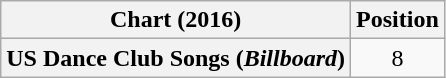<table class="wikitable plainrowheaders" style="text-align:center">
<tr>
<th scope="col">Chart (2016)</th>
<th scope="col">Position</th>
</tr>
<tr>
<th scope="row">US Dance Club Songs (<em>Billboard</em>)</th>
<td>8</td>
</tr>
</table>
